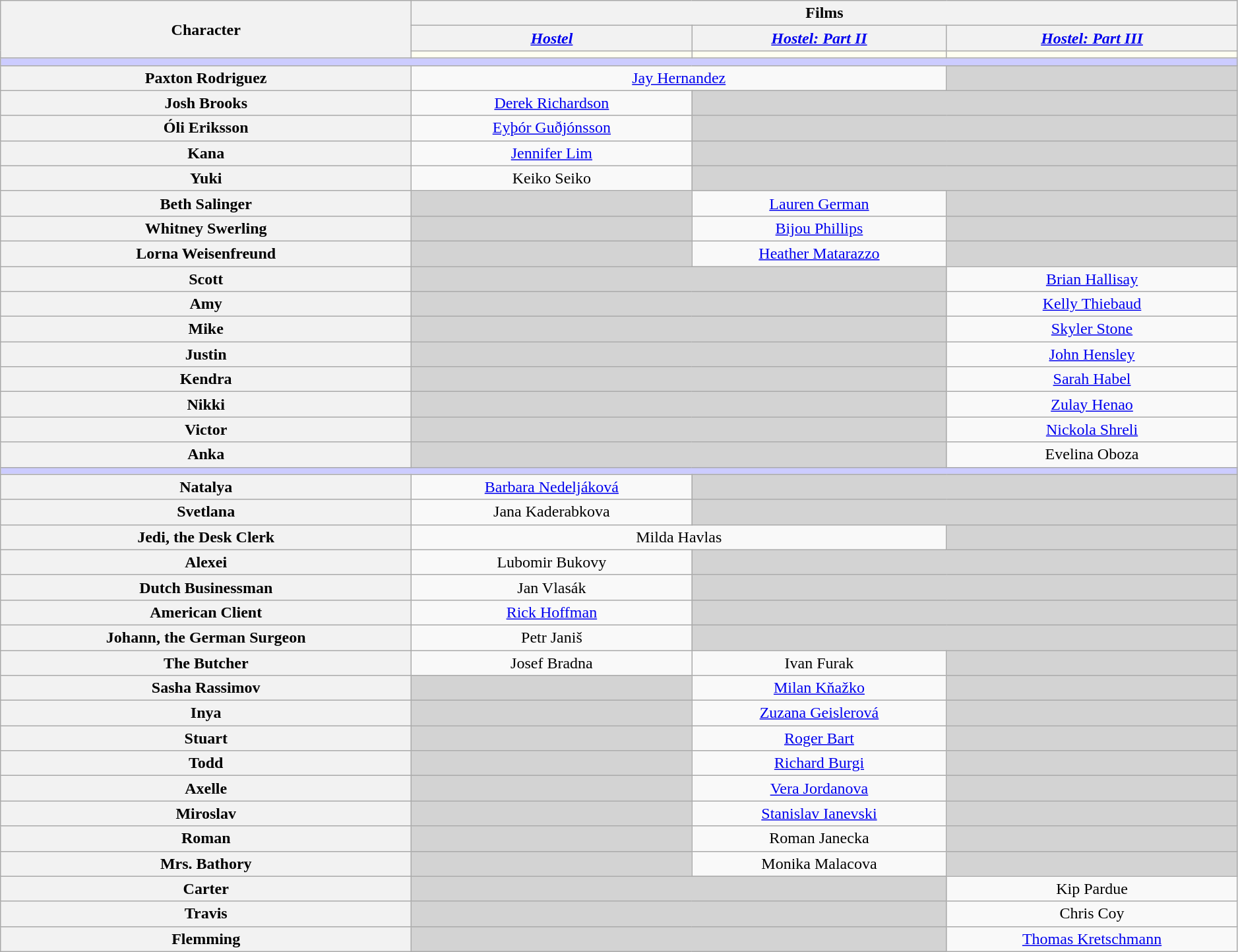<table class="wikitable" style="text-align:center; width:99%;">
<tr>
<th rowspan="3">Character</th>
<th colspan="4" style="text-align:center;">Films</th>
</tr>
<tr>
<th style="text-align:center;"><em><a href='#'>Hostel</a></em></th>
<th style="text-align:center;"><em><a href='#'>Hostel: Part II</a></em></th>
<th style="text-align:center;"><em><a href='#'>Hostel: Part III</a></em></th>
</tr>
<tr>
<th style="background:ivory;"></th>
<th style="background:ivory;"></th>
<th style="background:ivory;"></th>
</tr>
<tr>
<th style="background-color:#ccccff;" colspan="4"></th>
</tr>
<tr>
<th>Paxton Rodriguez</th>
<td colspan="2"><a href='#'>Jay Hernandez</a></td>
<td style="background:lightgrey;"> </td>
</tr>
<tr>
<th>Josh Brooks</th>
<td><a href='#'>Derek Richardson</a></td>
<td colspan="2" style="background:lightgrey;"> </td>
</tr>
<tr>
<th>Óli Eriksson</th>
<td><a href='#'>Eyþór Guðjónsson</a></td>
<td colspan="2" style="background:lightgrey;"> </td>
</tr>
<tr>
<th>Kana</th>
<td><a href='#'>Jennifer Lim</a></td>
<td colspan="2" style="background:lightgrey;"> </td>
</tr>
<tr>
<th>Yuki</th>
<td>Keiko Seiko</td>
<td colspan="2" style="background:lightgrey;"> </td>
</tr>
<tr>
<th>Beth Salinger</th>
<td style="background:lightgrey;"> </td>
<td><a href='#'>Lauren German</a></td>
<td style="background:lightgrey;"> </td>
</tr>
<tr>
<th>Whitney Swerling</th>
<td style="background:lightgrey;"> </td>
<td><a href='#'>Bijou Phillips</a></td>
<td style="background:lightgrey;"> </td>
</tr>
<tr>
<th>Lorna Weisenfreund</th>
<td style="background:lightgrey;"> </td>
<td><a href='#'>Heather Matarazzo</a></td>
<td style="background:lightgrey;"> </td>
</tr>
<tr>
<th>Scott</th>
<td colspan="2" style="background:lightgrey;"> </td>
<td><a href='#'>Brian Hallisay</a></td>
</tr>
<tr>
<th>Amy</th>
<td colspan="2" style="background:lightgrey;"> </td>
<td><a href='#'>Kelly Thiebaud</a></td>
</tr>
<tr>
<th>Mike</th>
<td colspan="2" style="background:lightgrey;"> </td>
<td><a href='#'>Skyler Stone</a></td>
</tr>
<tr>
<th>Justin</th>
<td colspan="2" style="background:lightgrey;"> </td>
<td><a href='#'>John Hensley</a></td>
</tr>
<tr>
<th>Kendra</th>
<td colspan="2" style="background:lightgrey;"> </td>
<td><a href='#'>Sarah Habel</a></td>
</tr>
<tr>
<th>Nikki</th>
<td colspan="2" style="background:lightgrey;"> </td>
<td><a href='#'>Zulay Henao</a></td>
</tr>
<tr>
<th>Victor</th>
<td colspan="2" style="background:lightgrey;"> </td>
<td><a href='#'>Nickola Shreli</a></td>
</tr>
<tr>
<th>Anka</th>
<td colspan="2" style="background:lightgrey;"> </td>
<td>Evelina Oboza</td>
</tr>
<tr>
<th style="background-color:#ccccff;" colspan="4"></th>
</tr>
<tr>
<th>Natalya</th>
<td><a href='#'>Barbara Nedeljáková</a></td>
<td colspan="2" style="background:lightgrey;"> </td>
</tr>
<tr>
<th>Svetlana</th>
<td>Jana Kaderabkova</td>
<td colspan="2" style="background:lightgrey;"> </td>
</tr>
<tr>
<th>Jedi, the Desk Clerk</th>
<td colspan="2">Milda Havlas</td>
<td style="background:lightgrey;"> </td>
</tr>
<tr>
<th>Alexei</th>
<td>Lubomir Bukovy</td>
<td colspan="2" style="background:lightgrey;"> </td>
</tr>
<tr>
<th>Dutch Businessman</th>
<td>Jan Vlasák</td>
<td colspan="2" style="background:lightgrey;"> </td>
</tr>
<tr>
<th>American Client</th>
<td><a href='#'>Rick Hoffman</a></td>
<td colspan="2" style="background:lightgrey;"> </td>
</tr>
<tr>
<th>Johann, the German Surgeon</th>
<td>Petr Janiš</td>
<td colspan="2" style="background:lightgrey;"> </td>
</tr>
<tr>
<th>The Butcher</th>
<td>Josef Bradna</td>
<td>Ivan Furak</td>
<td style="background:lightgrey;"> </td>
</tr>
<tr>
<th>Sasha Rassimov</th>
<td style="background:lightgrey;"> </td>
<td><a href='#'>Milan Kňažko</a></td>
<td style="background:lightgrey;"> </td>
</tr>
<tr>
<th>Inya</th>
<td style="background:lightgrey;"> </td>
<td><a href='#'>Zuzana Geislerová</a></td>
<td style="background:lightgrey;"> </td>
</tr>
<tr>
<th>Stuart</th>
<td style="background:lightgrey;"> </td>
<td><a href='#'>Roger Bart</a></td>
<td style="background:lightgrey;"> </td>
</tr>
<tr>
<th>Todd</th>
<td style="background:lightgrey;"> </td>
<td><a href='#'>Richard Burgi</a></td>
<td style="background:lightgrey;"> </td>
</tr>
<tr>
<th>Axelle</th>
<td style="background:lightgrey;"> </td>
<td><a href='#'>Vera Jordanova</a></td>
<td style="background:lightgrey;"> </td>
</tr>
<tr>
<th>Miroslav</th>
<td style="background:lightgrey;"> </td>
<td><a href='#'>Stanislav Ianevski</a></td>
<td style="background:lightgrey;"> </td>
</tr>
<tr>
<th>Roman</th>
<td style="background:lightgrey;"> </td>
<td>Roman Janecka</td>
<td style="background:lightgrey;"> </td>
</tr>
<tr>
<th>Mrs. Bathory</th>
<td style="background:lightgrey;"> </td>
<td>Monika Malacova</td>
<td style="background:lightgrey;"> </td>
</tr>
<tr>
<th>Carter</th>
<td colspan="2" style="background:lightgrey;"> </td>
<td>Kip Pardue</td>
</tr>
<tr>
<th>Travis</th>
<td colspan="2" style="background:lightgrey;"> </td>
<td>Chris Coy</td>
</tr>
<tr>
<th>Flemming</th>
<td colspan="2" style="background:lightgrey;"> </td>
<td><a href='#'>Thomas Kretschmann</a></td>
</tr>
</table>
